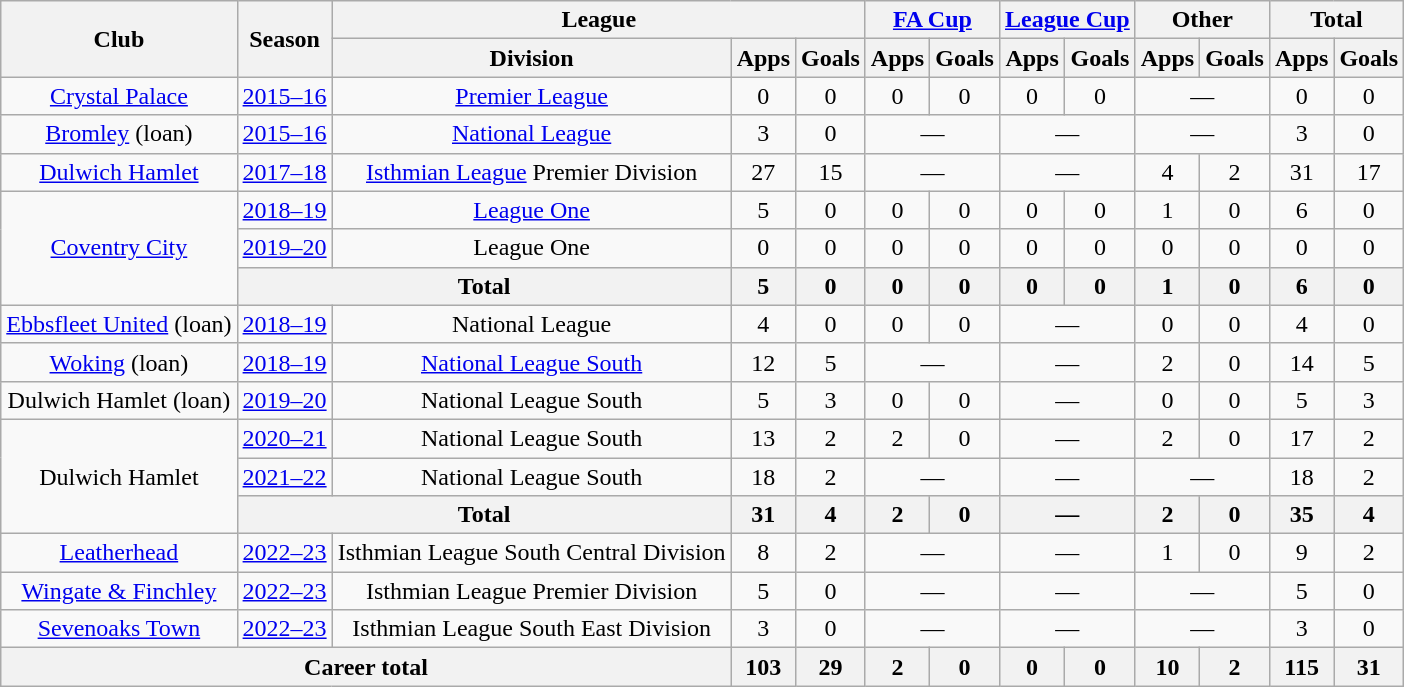<table class="wikitable" style="text-align:center">
<tr>
<th rowspan="2">Club</th>
<th rowspan="2">Season</th>
<th colspan="3">League</th>
<th colspan="2"><a href='#'>FA Cup</a></th>
<th colspan="2"><a href='#'>League Cup</a></th>
<th colspan="2">Other</th>
<th colspan="2">Total</th>
</tr>
<tr>
<th>Division</th>
<th>Apps</th>
<th>Goals</th>
<th>Apps</th>
<th>Goals</th>
<th>Apps</th>
<th>Goals</th>
<th>Apps</th>
<th>Goals</th>
<th>Apps</th>
<th>Goals</th>
</tr>
<tr>
<td rowspan="1"><a href='#'>Crystal Palace</a></td>
<td><a href='#'>2015–16</a></td>
<td><a href='#'>Premier League</a></td>
<td>0</td>
<td>0</td>
<td>0</td>
<td>0</td>
<td>0</td>
<td>0</td>
<td colspan="2">—</td>
<td>0</td>
<td>0</td>
</tr>
<tr>
<td rowspan="1"><a href='#'>Bromley</a> (loan)</td>
<td><a href='#'>2015–16</a></td>
<td><a href='#'>National League</a></td>
<td>3</td>
<td>0</td>
<td colspan="2">—</td>
<td colspan="2">—</td>
<td colspan="2">—</td>
<td>3</td>
<td>0</td>
</tr>
<tr>
<td rowspan="1"><a href='#'>Dulwich Hamlet</a></td>
<td><a href='#'>2017–18</a></td>
<td><a href='#'>Isthmian League</a> Premier Division</td>
<td>27</td>
<td>15</td>
<td colspan="2">—</td>
<td colspan="2">—</td>
<td>4</td>
<td>2</td>
<td>31</td>
<td>17</td>
</tr>
<tr>
<td rowspan="3"><a href='#'>Coventry City</a></td>
<td><a href='#'>2018–19</a></td>
<td><a href='#'>League One</a></td>
<td>5</td>
<td>0</td>
<td>0</td>
<td>0</td>
<td>0</td>
<td>0</td>
<td>1</td>
<td>0</td>
<td>6</td>
<td>0</td>
</tr>
<tr>
<td><a href='#'>2019–20</a></td>
<td>League One</td>
<td>0</td>
<td>0</td>
<td>0</td>
<td>0</td>
<td>0</td>
<td>0</td>
<td>0</td>
<td>0</td>
<td>0</td>
<td>0</td>
</tr>
<tr>
<th colspan=2>Total</th>
<th>5</th>
<th>0</th>
<th>0</th>
<th>0</th>
<th>0</th>
<th>0</th>
<th>1</th>
<th>0</th>
<th>6</th>
<th>0</th>
</tr>
<tr>
<td rowspan="1"><a href='#'>Ebbsfleet United</a> (loan)</td>
<td><a href='#'>2018–19</a></td>
<td>National League</td>
<td>4</td>
<td>0</td>
<td>0</td>
<td>0</td>
<td colspan="2">—</td>
<td>0</td>
<td>0</td>
<td>4</td>
<td>0</td>
</tr>
<tr>
<td rowspan="1"><a href='#'>Woking</a> (loan)</td>
<td><a href='#'>2018–19</a></td>
<td><a href='#'>National League South</a></td>
<td>12</td>
<td>5</td>
<td colspan="2">—</td>
<td colspan="2">—</td>
<td>2</td>
<td>0</td>
<td>14</td>
<td>5</td>
</tr>
<tr>
<td rowspan="1">Dulwich Hamlet (loan)</td>
<td><a href='#'>2019–20</a></td>
<td>National League South</td>
<td>5</td>
<td>3</td>
<td>0</td>
<td>0</td>
<td colspan="2">—</td>
<td>0</td>
<td>0</td>
<td>5</td>
<td>3</td>
</tr>
<tr>
<td rowspan="3">Dulwich Hamlet</td>
<td><a href='#'>2020–21</a></td>
<td>National League South</td>
<td>13</td>
<td>2</td>
<td>2</td>
<td>0</td>
<td colspan="2">—</td>
<td>2</td>
<td>0</td>
<td>17</td>
<td>2</td>
</tr>
<tr>
<td><a href='#'>2021–22</a></td>
<td>National League South</td>
<td>18</td>
<td>2</td>
<td colspan="2">—</td>
<td colspan="2">—</td>
<td colspan="2">—</td>
<td>18</td>
<td>2</td>
</tr>
<tr>
<th colspan=2>Total</th>
<th>31</th>
<th>4</th>
<th>2</th>
<th>0</th>
<th colspan="2">—</th>
<th>2</th>
<th>0</th>
<th>35</th>
<th>4</th>
</tr>
<tr>
<td rowspan="1"><a href='#'>Leatherhead</a></td>
<td><a href='#'>2022–23</a></td>
<td>Isthmian League South Central Division</td>
<td>8</td>
<td>2</td>
<td colspan="2">—</td>
<td colspan="2">—</td>
<td>1</td>
<td>0</td>
<td>9</td>
<td>2</td>
</tr>
<tr>
<td rowspan="1"><a href='#'>Wingate & Finchley</a></td>
<td><a href='#'>2022–23</a></td>
<td>Isthmian League Premier Division</td>
<td>5</td>
<td>0</td>
<td colspan="2">—</td>
<td colspan="2">—</td>
<td colspan="2">—</td>
<td>5</td>
<td>0</td>
</tr>
<tr>
<td rowspan="1"><a href='#'>Sevenoaks Town</a></td>
<td><a href='#'>2022–23</a></td>
<td>Isthmian League South East Division</td>
<td>3</td>
<td>0</td>
<td colspan="2">—</td>
<td colspan="2">—</td>
<td colspan="2">—</td>
<td>3</td>
<td>0</td>
</tr>
<tr>
<th colspan=3>Career total</th>
<th>103</th>
<th>29</th>
<th>2</th>
<th>0</th>
<th>0</th>
<th>0</th>
<th>10</th>
<th>2</th>
<th>115</th>
<th>31</th>
</tr>
</table>
